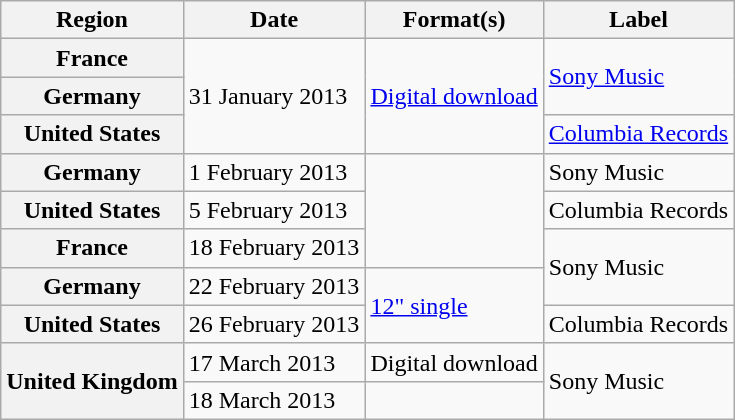<table class="wikitable plainrowheaders">
<tr>
<th scope="col">Region</th>
<th scope="col">Date</th>
<th scope="col">Format(s)</th>
<th scope="col">Label</th>
</tr>
<tr>
<th scope="row">France</th>
<td rowspan="3">31 January 2013</td>
<td rowspan="3"><a href='#'>Digital download</a></td>
<td rowspan="2"><a href='#'>Sony Music</a></td>
</tr>
<tr>
<th scope="row">Germany</th>
</tr>
<tr>
<th scope="row">United States</th>
<td><a href='#'>Columbia Records</a></td>
</tr>
<tr>
<th scope="row">Germany</th>
<td>1 February 2013</td>
<td rowspan="3"></td>
<td>Sony Music</td>
</tr>
<tr>
<th scope="row">United States</th>
<td>5 February 2013</td>
<td>Columbia Records</td>
</tr>
<tr>
<th scope="row">France</th>
<td>18 February 2013</td>
<td rowspan="2">Sony Music</td>
</tr>
<tr>
<th scope="row">Germany</th>
<td>22 February 2013</td>
<td rowspan="2"><a href='#'>12" single</a></td>
</tr>
<tr>
<th scope="row">United States</th>
<td>26 February 2013</td>
<td>Columbia Records</td>
</tr>
<tr>
<th scope="row" rowspan="2">United Kingdom</th>
<td>17 March 2013</td>
<td>Digital download</td>
<td rowspan="2">Sony Music</td>
</tr>
<tr>
<td>18 March 2013</td>
<td></td>
</tr>
</table>
